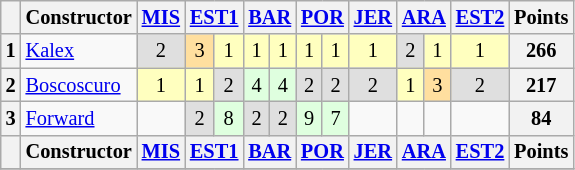<table class="wikitable" style="font-size:85%; text-align:center;">
<tr>
<th></th>
<th>Constructor</th>
<th><a href='#'>MIS</a><br></th>
<th colspan="2"><a href='#'>EST1</a><br></th>
<th colspan="2"><a href='#'>BAR</a><br></th>
<th colspan="2"><a href='#'>POR</a><br></th>
<th><a href='#'>JER</a><br></th>
<th colspan="2"><a href='#'>ARA</a><br></th>
<th><a href='#'>EST2</a><br></th>
<th>Points</th>
</tr>
<tr>
<th>1</th>
<td align=left nowrap> <a href='#'>Kalex</a></td>
<td style="background:#dfdfdf;">2</td>
<td style="background:#ffdf9f;">3</td>
<td style="background:#ffffbf;">1</td>
<td style="background:#ffffbf;">1</td>
<td style="background:#ffffbf;">1</td>
<td style="background:#ffffbf;">1</td>
<td style="background:#ffffbf;">1</td>
<td style="background:#ffffbf;">1</td>
<td style="background:#dfdfdf;">2</td>
<td style="background:#ffffbf;">1</td>
<td style="background:#ffffbf;">1</td>
<th>266</th>
</tr>
<tr>
<th>2</th>
<td align=left nowrap> <a href='#'>Boscoscuro</a></td>
<td style="background:#ffffbf;">1</td>
<td style="background:#ffffbf;">1</td>
<td style="background:#dfdfdf;">2</td>
<td style="background:#dfffdf;">4</td>
<td style="background:#dfffdf;">4</td>
<td style="background:#dfdfdf;">2</td>
<td style="background:#dfdfdf;">2</td>
<td style="background:#dfdfdf;">2</td>
<td style="background:#ffffbf;">1</td>
<td style="background:#ffdf9f;">3</td>
<td style="background:#dfdfdf;">2</td>
<th>217</th>
</tr>
<tr>
<th>3</th>
<td align=left nowrap> <a href='#'>Forward</a></td>
<td></td>
<td style="background:#dfdfdf;">2</td>
<td style="background:#dfffdf;">8</td>
<td style="background:#dfdfdf;">2</td>
<td style="background:#dfdfdf;">2</td>
<td style="background:#dfffdf;">9</td>
<td style="background:#dfffdf;">7</td>
<td></td>
<td></td>
<td></td>
<td></td>
<th>84</th>
</tr>
<tr>
<th></th>
<th>Constructor</th>
<th><a href='#'>MIS</a><br></th>
<th colspan="2"><a href='#'>EST1</a><br></th>
<th colspan="2"><a href='#'>BAR</a><br></th>
<th colspan="2"><a href='#'>POR</a><br></th>
<th><a href='#'>JER</a><br></th>
<th colspan="2"><a href='#'>ARA</a><br></th>
<th><a href='#'>EST2</a><br></th>
<th>Points</th>
</tr>
<tr>
</tr>
</table>
